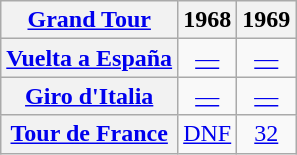<table class="wikitable plainrowheaders">
<tr>
<th scope="col"><a href='#'>Grand Tour</a></th>
<th scope="col">1968</th>
<th scope="col">1969</th>
</tr>
<tr style="text-align:center;">
<th scope="row"> <a href='#'>Vuelta a España</a></th>
<td><a href='#'>—</a></td>
<td><a href='#'>—</a></td>
</tr>
<tr style="text-align:center;">
<th scope="row"> <a href='#'>Giro d'Italia</a></th>
<td><a href='#'>—</a></td>
<td><a href='#'>—</a></td>
</tr>
<tr style="text-align:center;">
<th scope="row"> <a href='#'>Tour de France</a></th>
<td><a href='#'>DNF</a></td>
<td><a href='#'>32</a></td>
</tr>
</table>
